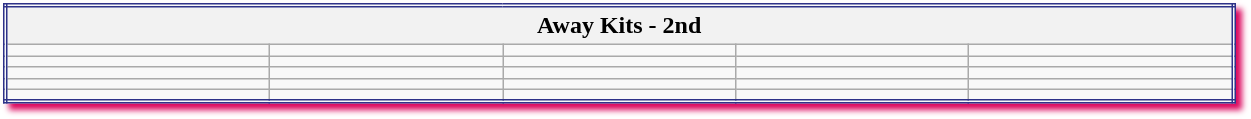<table class="wikitable collapsible collapsed" style="width:65%; border:double #2e3289; box-shadow: 4px 4px 4px #dc0960">
<tr>
<th colspan=5>Away Kits - 2nd</th>
</tr>
<tr>
<td></td>
<td></td>
<td></td>
<td></td>
<td></td>
</tr>
<tr>
<td></td>
<td></td>
<td></td>
<td></td>
<td></td>
</tr>
<tr>
<td></td>
<td></td>
<td></td>
<td></td>
<td></td>
</tr>
<tr>
<td></td>
<td></td>
<td></td>
<td></td>
<td></td>
</tr>
<tr>
<td></td>
<td></td>
<td></td>
<td></td>
<td></td>
</tr>
</table>
